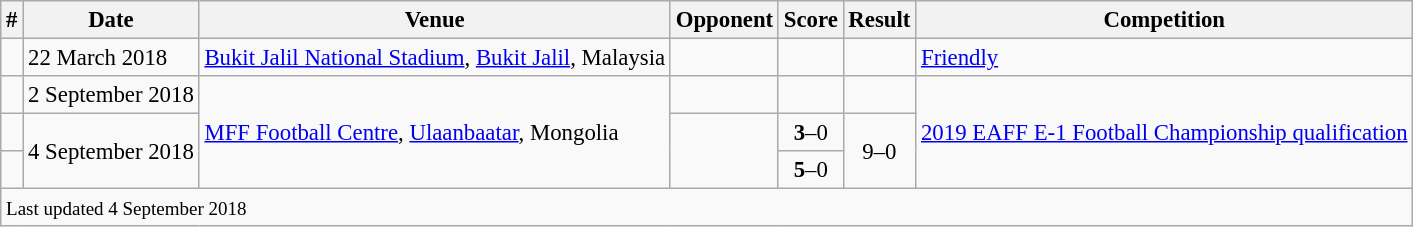<table class="wikitable" style="font-size:95%">
<tr>
<th>#</th>
<th>Date</th>
<th>Venue</th>
<th>Opponent</th>
<th>Score</th>
<th>Result</th>
<th>Competition</th>
</tr>
<tr>
<td></td>
<td>22 March 2018</td>
<td><a href='#'>Bukit Jalil National Stadium</a>, <a href='#'>Bukit Jalil</a>, Malaysia</td>
<td></td>
<td></td>
<td></td>
<td><a href='#'>Friendly</a></td>
</tr>
<tr>
<td></td>
<td>2 September 2018</td>
<td rowspan=3><a href='#'>MFF Football Centre</a>, <a href='#'>Ulaanbaatar</a>, Mongolia</td>
<td></td>
<td></td>
<td></td>
<td rowspan=3><a href='#'>2019 EAFF E-1 Football Championship qualification</a></td>
</tr>
<tr>
<td></td>
<td rowspan=2>4 September 2018</td>
<td rowspan=2></td>
<td style="text-align:center;"><strong>3</strong>–0</td>
<td rowspan=2 style="text-align:center;">9–0</td>
</tr>
<tr>
<td></td>
<td style="text-align:center;"><strong>5</strong>–0</td>
</tr>
<tr>
<td colspan="7"><small>Last updated 4 September 2018</small></td>
</tr>
</table>
